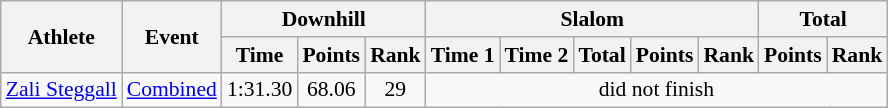<table class="wikitable" style="font-size:90%">
<tr>
<th rowspan="2">Athlete</th>
<th rowspan="2">Event</th>
<th colspan="3">Downhill</th>
<th colspan="5">Slalom</th>
<th colspan="2">Total</th>
</tr>
<tr>
<th>Time</th>
<th>Points</th>
<th>Rank</th>
<th>Time 1</th>
<th>Time 2</th>
<th>Total</th>
<th>Points</th>
<th>Rank</th>
<th>Points</th>
<th>Rank</th>
</tr>
<tr align="center">
<td align="left"><a href='#'>Zali Steggall</a></td>
<td align="left" rowspan=2><a href='#'>Combined</a></td>
<td>1:31.30</td>
<td>68.06</td>
<td>29</td>
<td colspan=7>did not finish</td>
</tr>
</table>
